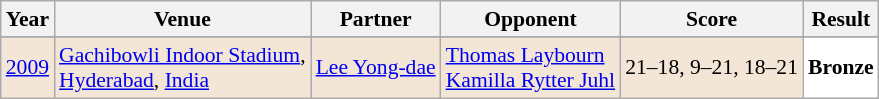<table class="sortable wikitable" style="font-size: 90%;">
<tr>
<th>Year</th>
<th>Venue</th>
<th>Partner</th>
<th>Opponent</th>
<th>Score</th>
<th>Result</th>
</tr>
<tr>
</tr>
<tr style="background:#F3E6D7">
<td align="center"><a href='#'>2009</a></td>
<td align="left"><a href='#'>Gachibowli Indoor Stadium</a>,<br><a href='#'>Hyderabad</a>, <a href='#'>India</a></td>
<td align="left"> <a href='#'>Lee Yong-dae</a></td>
<td align="left"> <a href='#'>Thomas Laybourn</a><br> <a href='#'>Kamilla Rytter Juhl</a></td>
<td align="left">21–18, 9–21, 18–21</td>
<td style="text-align:left; background:white"> <strong>Bronze</strong></td>
</tr>
</table>
